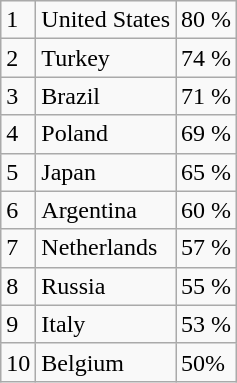<table class="wikitable">
<tr>
<td>1</td>
<td>United States</td>
<td>80 %</td>
</tr>
<tr>
<td>2</td>
<td>Turkey</td>
<td>74 %</td>
</tr>
<tr>
<td>3</td>
<td>Brazil</td>
<td>71 %</td>
</tr>
<tr>
<td>4</td>
<td>Poland</td>
<td>69 %</td>
</tr>
<tr>
<td>5</td>
<td>Japan</td>
<td>65 %</td>
</tr>
<tr>
<td>6</td>
<td>Argentina</td>
<td>60 %</td>
</tr>
<tr>
<td>7</td>
<td>Netherlands</td>
<td>57 %</td>
</tr>
<tr>
<td>8</td>
<td>Russia</td>
<td>55 %</td>
</tr>
<tr>
<td>9</td>
<td>Italy</td>
<td>53 %</td>
</tr>
<tr>
<td>10</td>
<td>Belgium</td>
<td>50%</td>
</tr>
</table>
